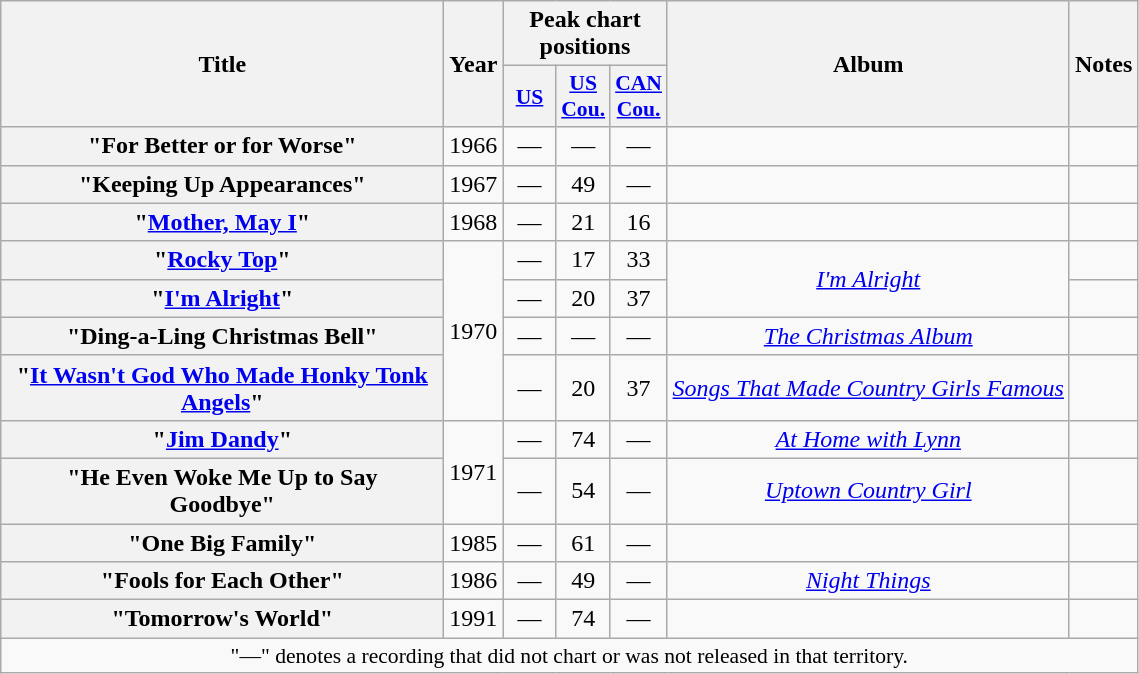<table class="wikitable plainrowheaders" style="text-align:center;" border="1">
<tr>
<th scope="col" rowspan="2" style="width:18em;">Title</th>
<th scope="col" rowspan="2">Year</th>
<th scope="col" colspan="3">Peak chart positions</th>
<th scope="col" rowspan="2">Album</th>
<th scope="col" rowspan="2">Notes</th>
</tr>
<tr>
<th scope="col" style="width:2em;font-size:90%;"><a href='#'>US</a><br></th>
<th scope="col" style="width:2em;font-size:90%;"><a href='#'>US<br>Cou.</a><br></th>
<th scope="col" style="width:2em;font-size:90%;"><a href='#'>CAN<br>Cou.</a><br></th>
</tr>
<tr>
<th scope="row">"For Better or for Worse"<br></th>
<td>1966</td>
<td>—</td>
<td>—</td>
<td>—</td>
<td></td>
<td></td>
</tr>
<tr>
<th scope="row">"Keeping Up Appearances"<br></th>
<td>1967</td>
<td>—</td>
<td>49</td>
<td>—</td>
<td></td>
<td></td>
</tr>
<tr>
<th scope="row">"<a href='#'>Mother, May I</a>" <br></th>
<td>1968</td>
<td>—</td>
<td>21</td>
<td>16</td>
<td></td>
<td></td>
</tr>
<tr>
<th scope="row">"<a href='#'>Rocky Top</a>"</th>
<td rowspan="4">1970</td>
<td>—</td>
<td>17</td>
<td>33</td>
<td rowspan="2"><em><a href='#'>I'm Alright</a></em></td>
<td></td>
</tr>
<tr>
<th scope="row">"<a href='#'>I'm Alright</a>"</th>
<td>—</td>
<td>20</td>
<td>37</td>
<td></td>
</tr>
<tr>
<th scope="row">"Ding-a-Ling Christmas Bell"</th>
<td>—</td>
<td>—</td>
<td>—</td>
<td><em><a href='#'>The Christmas Album</a></em></td>
<td></td>
</tr>
<tr>
<th scope="row">"<a href='#'>It Wasn't God Who Made Honky Tonk<br>Angels</a>"</th>
<td>—</td>
<td>20</td>
<td>37</td>
<td><em><a href='#'>Songs That Made Country Girls Famous</a></em></td>
<td></td>
</tr>
<tr>
<th scope="row">"<a href='#'>Jim Dandy</a>"</th>
<td rowspan="2">1971</td>
<td>—</td>
<td>74</td>
<td>—</td>
<td><em><a href='#'>At Home with Lynn</a></em></td>
<td></td>
</tr>
<tr>
<th scope="row">"He Even Woke Me Up to Say<br>Goodbye"</th>
<td>—</td>
<td>54</td>
<td>—</td>
<td><em><a href='#'>Uptown Country Girl</a></em></td>
<td></td>
</tr>
<tr>
<th scope="row">"One Big Family"</th>
<td>1985</td>
<td>—</td>
<td>61</td>
<td>—</td>
<td></td>
<td></td>
</tr>
<tr>
<th scope="row">"Fools for Each Other"<br></th>
<td>1986</td>
<td>—</td>
<td>49</td>
<td>—</td>
<td><em><a href='#'>Night Things</a></em></td>
<td></td>
</tr>
<tr>
<th scope="row">"Tomorrow's World"</th>
<td>1991</td>
<td>—</td>
<td>74</td>
<td>—</td>
<td></td>
<td></td>
</tr>
<tr>
<td colspan="7" style="font-size:90%">"—" denotes a recording that did not chart or was not released in that territory.</td>
</tr>
</table>
